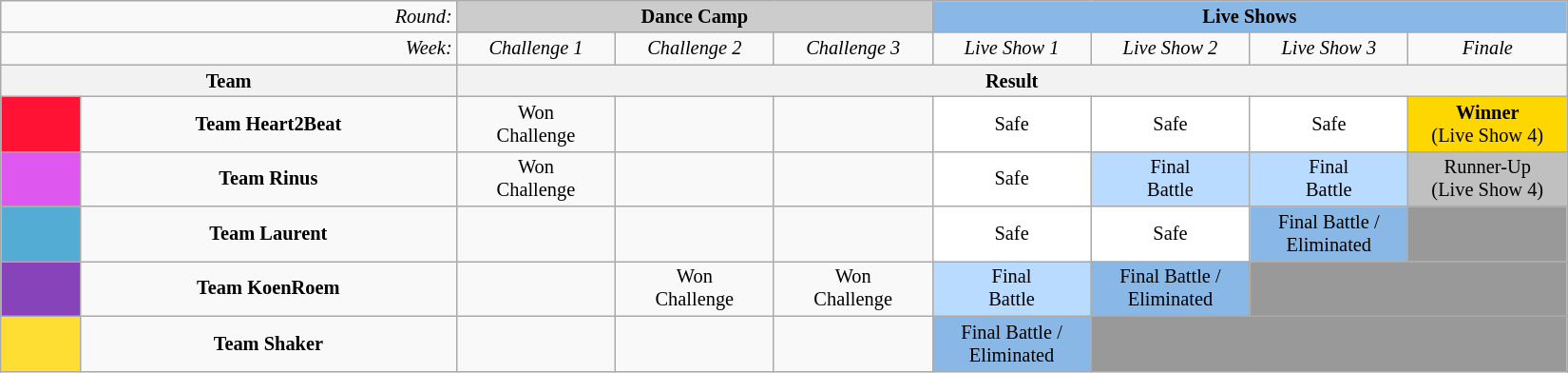<table class="wikitable" style="text-align:center; font-size:85%" width="87%;">
<tr>
<td colspan="2" align="right" width="15%"><em>Round:</em></td>
<td colspan="3" bgcolor="CCCCCC"><strong>Dance Camp</strong></td>
<td colspan="4" bgcolor="8AB8E6"><strong>Live Shows</strong></td>
</tr>
<tr>
<td colspan="2" align="right" width="15%"><em>Week:</em></td>
<td align="center" width=8%><em>Challenge 1</em></td>
<td align="center" width=8%><em>Challenge 2</em></td>
<td align="center" width=8%><em>Challenge 3</em></td>
<td align="center" width=8%><em>Live Show 1</em></td>
<td align="center" width=8%><em>Live Show 2</em></td>
<td align="center" width=8%><em>Live Show 3</em></td>
<td align="center" width=8%><em>Finale</em></td>
</tr>
<tr width="87%;">
<th width="22%" colspan=2>Team</th>
<th colspan="12" align="center">Result</th>
</tr>
<tr>
<td width="4%" bgcolor="#FF1234"></td>
<td width="19%"><strong>Team Heart2Beat</strong></td>
<td align="center">Won<br>Challenge</td>
<td></td>
<td></td>
<td bgcolor="white">Safe</td>
<td bgcolor="white">Safe</td>
<td bgcolor="white">Safe</td>
<td bgcolor="gold"><strong>Winner</strong><br>(Live Show 4)</td>
</tr>
<tr>
<td width="1%" bgcolor="#DE57EF"></td>
<td><strong>Team Rinus</strong></td>
<td align="center">Won <br>Challenge</td>
<td></td>
<td></td>
<td bgcolor="white">Safe</td>
<td bgcolor="B8DBFF">Final<br>Battle</td>
<td bgcolor="B8DBFF">Final<br>Battle</td>
<td bgcolor="silver">Runner-Up<br>(Live Show 4)</td>
</tr>
<tr>
<td width="1%" bgcolor="#52ACD3"></td>
<td><strong>Team Laurent</strong></td>
<td></td>
<td></td>
<td></td>
<td bgcolor="white">Safe</td>
<td bgcolor="white">Safe</td>
<td bgcolor="8AB8E6">Final Battle / <br> Eliminated</td>
<td bgcolor="999999" colspan="1"></td>
</tr>
<tr>
<td width="1%" bgcolor="#8743BA"></td>
<td><strong>Team KoenRoem</strong></td>
<td></td>
<td align="center">Won<br>Challenge</td>
<td align="center">Won<br>Challenge</td>
<td bgcolor="B8DBFF">Final<br>Battle</td>
<td bgcolor="8AB8E6">Final Battle / <br> Eliminated</td>
<td bgcolor="999999" colspan="2"></td>
</tr>
<tr>
<td width="1%" bgcolor="#FFDE34"></td>
<td><strong>Team Shaker</strong></td>
<td></td>
<td></td>
<td></td>
<td bgcolor="8AB8E6">Final Battle / <br> Eliminated</td>
<td bgcolor="999999" colspan="3"></td>
</tr>
</table>
